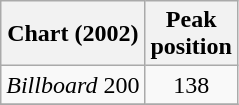<table class="wikitable">
<tr>
<th>Chart (2002)</th>
<th>Peak<br>position</th>
</tr>
<tr>
<td><em>Billboard</em> 200</td>
<td align="center">138</td>
</tr>
<tr>
</tr>
</table>
